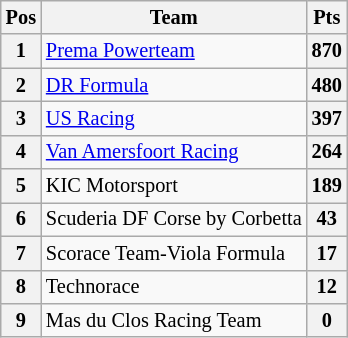<table class="wikitable" style="font-size: 85%;">
<tr>
<th>Pos</th>
<th>Team</th>
<th>Pts</th>
</tr>
<tr>
<th>1</th>
<td> <a href='#'>Prema Powerteam</a></td>
<th>870</th>
</tr>
<tr>
<th>2</th>
<td> <a href='#'>DR Formula</a></td>
<th>480</th>
</tr>
<tr>
<th>3</th>
<td> <a href='#'>US Racing</a></td>
<th>397</th>
</tr>
<tr>
<th>4</th>
<td> <a href='#'>Van Amersfoort Racing</a></td>
<th>264</th>
</tr>
<tr>
<th>5</th>
<td> KIC Motorsport</td>
<th>189</th>
</tr>
<tr>
<th>6</th>
<td nowrap> Scuderia DF Corse by Corbetta</td>
<th>43</th>
</tr>
<tr>
<th>7</th>
<td> Scorace Team-Viola Formula</td>
<th>17</th>
</tr>
<tr>
<th>8</th>
<td> Technorace</td>
<th>12</th>
</tr>
<tr>
<th>9</th>
<td> Mas du Clos Racing Team</td>
<th>0</th>
</tr>
</table>
